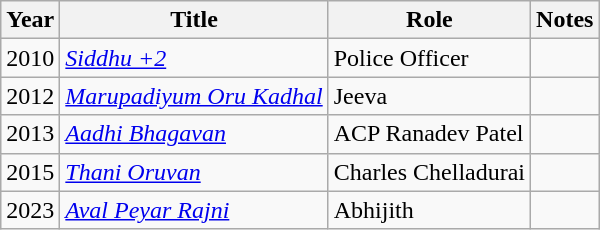<table class="wikitable">
<tr>
<th>Year</th>
<th>Title</th>
<th>Role</th>
<th>Notes</th>
</tr>
<tr>
<td>2010</td>
<td><em><a href='#'>Siddhu +2</a></em></td>
<td>Police Officer</td>
<td></td>
</tr>
<tr>
<td>2012</td>
<td><em><a href='#'>Marupadiyum Oru Kadhal</a></em></td>
<td>Jeeva</td>
<td></td>
</tr>
<tr>
<td>2013</td>
<td><em><a href='#'>Aadhi Bhagavan</a></em></td>
<td>ACP Ranadev Patel</td>
<td></td>
</tr>
<tr>
<td>2015</td>
<td><em><a href='#'>Thani Oruvan</a></em></td>
<td>Charles Chelladurai</td>
<td></td>
</tr>
<tr>
<td>2023</td>
<td><em><a href='#'> Aval Peyar Rajni</a></em></td>
<td>Abhijith</td>
<td></td>
</tr>
</table>
